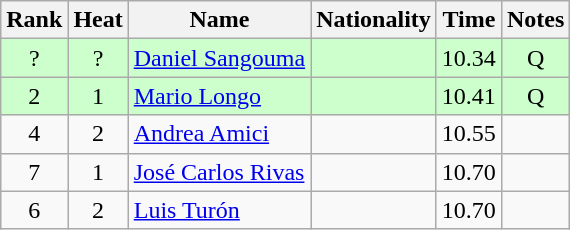<table class="wikitable sortable" style="text-align:center">
<tr>
<th>Rank</th>
<th>Heat</th>
<th>Name</th>
<th>Nationality</th>
<th>Time</th>
<th>Notes</th>
</tr>
<tr bgcolor=ccffcc>
<td>?</td>
<td>?</td>
<td align=left><a href='#'>Daniel Sangouma</a></td>
<td align=left></td>
<td>10.34</td>
<td>Q</td>
</tr>
<tr bgcolor=ccffcc>
<td>2</td>
<td>1</td>
<td align=left><a href='#'>Mario Longo</a></td>
<td align=left></td>
<td>10.41</td>
<td>Q</td>
</tr>
<tr>
<td>4</td>
<td>2</td>
<td align=left><a href='#'>Andrea Amici</a></td>
<td align=left></td>
<td>10.55</td>
<td></td>
</tr>
<tr>
<td>7</td>
<td>1</td>
<td align=left><a href='#'>José Carlos Rivas</a></td>
<td align=left></td>
<td>10.70</td>
<td></td>
</tr>
<tr>
<td>6</td>
<td>2</td>
<td align=left><a href='#'>Luis Turón</a></td>
<td align=left></td>
<td>10.70</td>
<td></td>
</tr>
</table>
